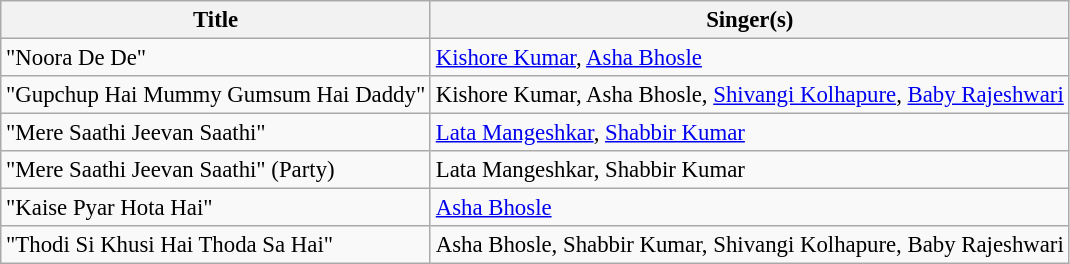<table class="wikitable" style="font-size:95%;">
<tr>
<th>Title</th>
<th>Singer(s)</th>
</tr>
<tr>
<td>"Noora De De"</td>
<td><a href='#'>Kishore Kumar</a>, <a href='#'>Asha Bhosle</a></td>
</tr>
<tr>
<td>"Gupchup Hai Mummy Gumsum Hai Daddy"</td>
<td>Kishore Kumar, Asha Bhosle,  <a href='#'>Shivangi Kolhapure</a>, <a href='#'>Baby Rajeshwari</a></td>
</tr>
<tr>
<td>"Mere Saathi Jeevan Saathi"</td>
<td><a href='#'>Lata Mangeshkar</a>, <a href='#'>Shabbir Kumar</a></td>
</tr>
<tr>
<td>"Mere Saathi Jeevan Saathi" (Party)</td>
<td>Lata Mangeshkar, Shabbir Kumar</td>
</tr>
<tr>
<td>"Kaise Pyar Hota Hai"</td>
<td><a href='#'>Asha Bhosle</a></td>
</tr>
<tr>
<td>"Thodi Si Khusi Hai Thoda Sa Hai"</td>
<td>Asha Bhosle, Shabbir Kumar, Shivangi Kolhapure, Baby Rajeshwari</td>
</tr>
</table>
